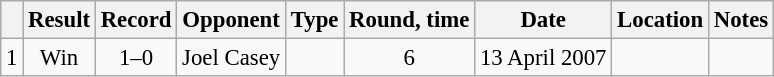<table class="wikitable" style="text-align:center; font-size:95%">
<tr>
<th></th>
<th>Result</th>
<th>Record</th>
<th>Opponent</th>
<th>Type</th>
<th>Round, time</th>
<th>Date</th>
<th>Location</th>
<th>Notes</th>
</tr>
<tr>
<td>1</td>
<td>Win</td>
<td>1–0</td>
<td style="text-align:left;"> Joel Casey</td>
<td></td>
<td>6</td>
<td>13 April 2007</td>
<td style="text-align:left;"> </td>
<td style="text-align:left;"></td>
</tr>
</table>
